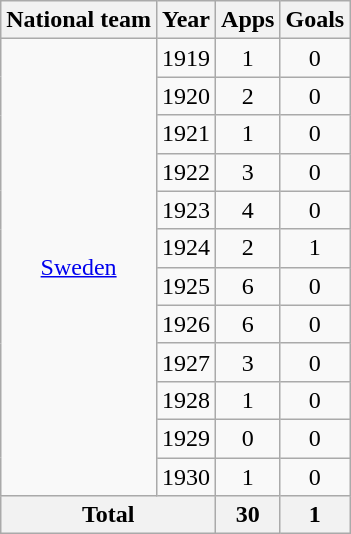<table class="wikitable" style="text-align:center">
<tr>
<th>National team</th>
<th>Year</th>
<th>Apps</th>
<th>Goals</th>
</tr>
<tr>
<td rowspan="12"><a href='#'>Sweden</a></td>
<td>1919</td>
<td>1</td>
<td>0</td>
</tr>
<tr>
<td>1920</td>
<td>2</td>
<td>0</td>
</tr>
<tr>
<td>1921</td>
<td>1</td>
<td>0</td>
</tr>
<tr>
<td>1922</td>
<td>3</td>
<td>0</td>
</tr>
<tr>
<td>1923</td>
<td>4</td>
<td>0</td>
</tr>
<tr>
<td>1924</td>
<td>2</td>
<td>1</td>
</tr>
<tr>
<td>1925</td>
<td>6</td>
<td>0</td>
</tr>
<tr>
<td>1926</td>
<td>6</td>
<td>0</td>
</tr>
<tr>
<td>1927</td>
<td>3</td>
<td>0</td>
</tr>
<tr>
<td>1928</td>
<td>1</td>
<td>0</td>
</tr>
<tr>
<td>1929</td>
<td>0</td>
<td>0</td>
</tr>
<tr>
<td>1930</td>
<td>1</td>
<td>0</td>
</tr>
<tr>
<th colspan="2">Total</th>
<th>30</th>
<th>1</th>
</tr>
</table>
